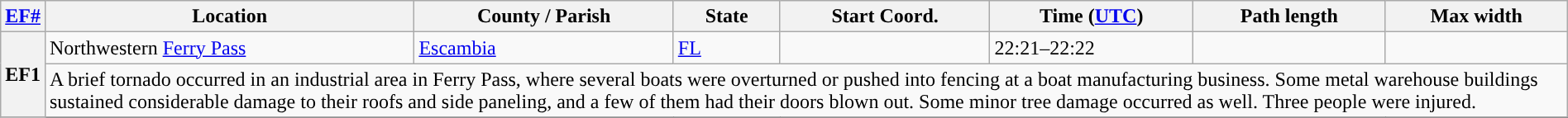<table class="wikitable sortable" style="width:100%;">
<tr>
<th scope="col" width="2%" align="center"><a href='#'>EF#</a></th>
<th scope="col" align="center" class="unsortable">Location</th>
<th scope="col" align="center" class="unsortable">County / Parish</th>
<th scope="col" align="center">State</th>
<th scope="col" align="center">Start Coord.</th>
<th scope="col" align="center">Time (<a href='#'>UTC</a>)</th>
<th scope="col" align="center">Path length</th>
<th scope="col" align="center">Max width</th>
</tr>
<tr>
<th scope="row" rowspan="2" style="background-color:#">EF1</th>
<td>Northwestern <a href='#'>Ferry Pass</a></td>
<td><a href='#'>Escambia</a></td>
<td><a href='#'>FL</a></td>
<td></td>
<td>22:21–22:22</td>
<td></td>
<td></td>
</tr>
<tr class="expand-child">
<td colspan="8" style=" border-bottom: 1px solid black;">A brief tornado occurred in an industrial area in Ferry Pass, where several boats were overturned or pushed into fencing at a boat manufacturing business. Some metal warehouse buildings sustained considerable damage to their roofs and side paneling, and a few of them had their doors blown out. Some minor tree damage occurred as well. Three people were injured.</td>
</tr>
<tr>
</tr>
</table>
